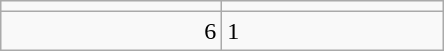<table class="wikitable">
<tr>
<td align=center width=140></td>
<td align=center width=140></td>
</tr>
<tr>
<td align=right>6</td>
<td>1</td>
</tr>
</table>
